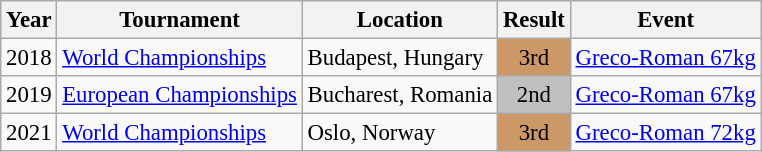<table class="wikitable" style="font-size:95%;">
<tr>
<th>Year</th>
<th>Tournament</th>
<th>Location</th>
<th>Result</th>
<th>Event</th>
</tr>
<tr>
<td>2018</td>
<td><a href='#'>World Championships</a></td>
<td>Budapest, Hungary</td>
<td align="center" bgcolor="cc9966">3rd</td>
<td><a href='#'>Greco-Roman 67kg</a></td>
</tr>
<tr>
<td>2019</td>
<td><a href='#'>European Championships</a></td>
<td>Bucharest, Romania</td>
<td align="center" bgcolor="silver">2nd</td>
<td><a href='#'>Greco-Roman 67kg</a></td>
</tr>
<tr>
<td>2021</td>
<td><a href='#'>World Championships</a></td>
<td>Oslo, Norway</td>
<td align="center" bgcolor="cc9966">3rd</td>
<td><a href='#'>Greco-Roman 72kg</a></td>
</tr>
</table>
